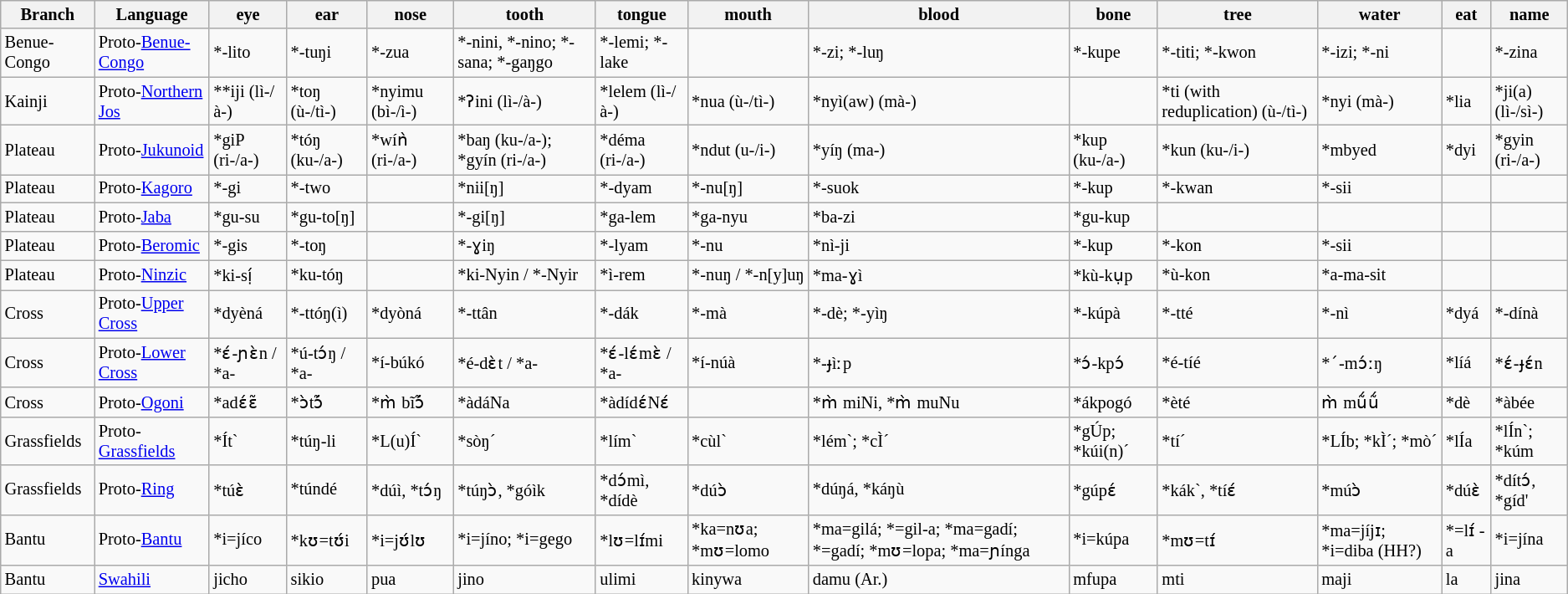<table class="wikitable sortable" | style="font-size: 85%;" |>
<tr>
<th>Branch</th>
<th>Language</th>
<th>eye</th>
<th>ear</th>
<th>nose</th>
<th>tooth</th>
<th>tongue</th>
<th>mouth</th>
<th>blood</th>
<th>bone</th>
<th>tree</th>
<th>water</th>
<th>eat</th>
<th>name</th>
</tr>
<tr>
<td>Benue-Congo</td>
<td>Proto-<a href='#'>Benue-Congo</a></td>
<td>*-lito</td>
<td>*-tuŋi</td>
<td>*-zua</td>
<td>*-nini, *-nino; *-sana; *-gaŋgo</td>
<td>*-lemi; *-lake</td>
<td></td>
<td>*-zi; *-luŋ</td>
<td>*-kupe</td>
<td>*-titi; *-kwon</td>
<td>*-izi; *-ni</td>
<td></td>
<td>*-zina</td>
</tr>
<tr>
<td>Kainji</td>
<td>Proto-<a href='#'>Northern Jos</a></td>
<td>**iji (lì-/à-)</td>
<td>*toŋ (ù-/tì-)</td>
<td>*nyimu (bì-/ì-)</td>
<td>*ʔini (lì-/à-)</td>
<td>*lelem (lì-/à-)</td>
<td>*nua (ù-/tì-)</td>
<td>*nyì(aw) (mà-)</td>
<td></td>
<td>*ti (with reduplication) (ù-/tì-)</td>
<td>*nyi (mà-)</td>
<td>*lia</td>
<td>*ji(a) (lì-/sì-)</td>
</tr>
<tr>
<td>Plateau</td>
<td>Proto-<a href='#'>Jukunoid</a></td>
<td>*giP (ri-/a-)</td>
<td>*tóŋ (ku-/a-)</td>
<td>*wíǹ (ri-/a-)</td>
<td>*baŋ (ku-/a-); *gyín (ri-/a-)</td>
<td>*déma (ri-/a-)</td>
<td>*ndut (u-/i-)</td>
<td>*yíŋ (ma-)</td>
<td>*kup (ku-/a-)</td>
<td>*kun (ku-/i-)</td>
<td>*mbyed</td>
<td>*dyi</td>
<td>*gyin (ri-/a-)</td>
</tr>
<tr>
<td>Plateau</td>
<td>Proto-<a href='#'>Kagoro</a></td>
<td>*-gi</td>
<td>*-two</td>
<td></td>
<td>*nii[ŋ]</td>
<td>*-dyam</td>
<td>*-nu[ŋ]</td>
<td>*-suok</td>
<td>*-kup</td>
<td>*-kwan</td>
<td>*-sii</td>
<td></td>
<td></td>
</tr>
<tr>
<td>Plateau</td>
<td>Proto-<a href='#'>Jaba</a></td>
<td>*gu-su</td>
<td>*gu-to[ŋ]</td>
<td></td>
<td>*-gi[ŋ]</td>
<td>*ga-lem</td>
<td>*ga-nyu</td>
<td>*ba-zi</td>
<td>*gu-kup</td>
<td></td>
<td></td>
<td></td>
<td></td>
</tr>
<tr>
<td>Plateau</td>
<td>Proto-<a href='#'>Beromic</a></td>
<td>*-gis</td>
<td>*-toŋ</td>
<td></td>
<td>*-ɣiŋ</td>
<td>*-lyam</td>
<td>*-nu</td>
<td>*nì-ji</td>
<td>*-kup</td>
<td>*-kon</td>
<td>*-sii</td>
<td></td>
<td></td>
</tr>
<tr>
<td>Plateau</td>
<td>Proto-<a href='#'>Ninzic</a></td>
<td>*ki-sị́</td>
<td>*ku-tóŋ</td>
<td></td>
<td>*ki-Nyin / *-Nyir</td>
<td>*ì-rem</td>
<td>*-nuŋ / *-n[y]uŋ</td>
<td>*ma-ɣì</td>
<td>*kù-kụp</td>
<td>*ù-kon</td>
<td>*a-ma-sit</td>
<td></td>
<td></td>
</tr>
<tr>
<td>Cross</td>
<td>Proto-<a href='#'>Upper Cross</a></td>
<td>*dyèná</td>
<td>*-ttóŋ(ì)</td>
<td>*dyòná</td>
<td>*-ttân</td>
<td>*-dák</td>
<td>*-mà</td>
<td>*-dè; *-yìŋ</td>
<td>*-kúpà</td>
<td>*-tté</td>
<td>*-nì</td>
<td>*dyá</td>
<td>*-dínà</td>
</tr>
<tr>
<td>Cross</td>
<td>Proto-<a href='#'>Lower Cross</a></td>
<td>*ɛ́-ɲɛ̀n / *a-</td>
<td>*ú-tɔ́ŋ / *a-</td>
<td>*í-búkó</td>
<td>*é-dɛ̀t / *a-</td>
<td>*ɛ́-lɛ́mɛ̀ / *a-</td>
<td>*í-núà</td>
<td>*-ɟìːp</td>
<td>*ɔ́-kpɔ́</td>
<td>*é-tíé</td>
<td>*ˊ-mɔ́ːŋ</td>
<td>*líá</td>
<td>*ɛ́-ɟɛ́n</td>
</tr>
<tr>
<td>Cross</td>
<td>Proto-<a href='#'>Ogoni</a></td>
<td>*adɛ́ɛ̃</td>
<td>*ɔ̀tɔ́̃</td>
<td>*m̀ bĩɔ́̃</td>
<td>*àdáNa</td>
<td>*àdídɛ́Nɛ́</td>
<td></td>
<td>*m̀ miNi, *m̀ muNu</td>
<td>*ákpogó</td>
<td>*èté</td>
<td>m̀ mṹṹ</td>
<td>*dè</td>
<td>*àbée</td>
</tr>
<tr>
<td>Grassfields</td>
<td>Proto-<a href='#'>Grassfields</a></td>
<td>*Ít`</td>
<td>*túŋ-li</td>
<td>*L(u)Í`</td>
<td>*sòŋ´</td>
<td>*lím`</td>
<td>*cùl`</td>
<td>*lém`; *cÌ´</td>
<td>*gÚp; *kúi(n)´</td>
<td>*tí´</td>
<td>*LÍb; *kÌ´; *mò´</td>
<td>*lÍa</td>
<td>*lÍn`; *kúm</td>
</tr>
<tr>
<td>Grassfields</td>
<td>Proto-<a href='#'>Ring</a></td>
<td>*túɛ̀</td>
<td>*túndé</td>
<td>*dúì, *tɔ́ŋ</td>
<td>*túŋɔ̀, *góìk</td>
<td>*dɔ́mì, *dídè</td>
<td>*dúɔ̀</td>
<td>*dúŋá, *káŋù</td>
<td>*gúpɛ́</td>
<td>*kák`, *tíɛ́</td>
<td>*múɔ̀</td>
<td>*dúɛ̀</td>
<td>*dítɔ́, *gíd'</td>
</tr>
<tr>
<td>Bantu</td>
<td>Proto-<a href='#'>Bantu</a></td>
<td>*i=jíco</td>
<td>*kʊ=tʊ́i</td>
<td>*i=jʊ́lʊ</td>
<td>*i=jíno; *i=gego</td>
<td>*lʊ=lɪ́mi</td>
<td>*ka=nʊa; *mʊ=lomo</td>
<td>*ma=gilá; *=gil-a; *ma=gadí; *=gadí; *mʊ=lopa; *ma=ɲínga</td>
<td>*i=kúpa</td>
<td>*mʊ=tɪ́</td>
<td>*ma=jíjɪ; *i=diba (HH?)</td>
<td>*=lɪ́ -a</td>
<td>*i=jína</td>
</tr>
<tr>
<td>Bantu</td>
<td><a href='#'>Swahili</a></td>
<td>jicho</td>
<td>sikio</td>
<td>pua</td>
<td>jino</td>
<td>ulimi</td>
<td>kinywa</td>
<td>damu (Ar.)</td>
<td>mfupa</td>
<td>mti</td>
<td>maji</td>
<td>la</td>
<td>jina</td>
</tr>
</table>
